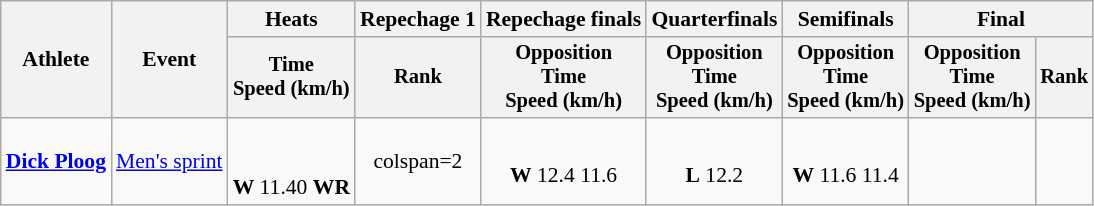<table class="wikitable" style="font-size:90%">
<tr>
<th rowspan="2">Athlete</th>
<th rowspan="2">Event</th>
<th>Heats</th>
<th>Repechage 1</th>
<th>Repechage finals</th>
<th>Quarterfinals</th>
<th>Semifinals</th>
<th colspan=2>Final</th>
</tr>
<tr style="font-size:95%">
<th>Time<br>Speed (km/h)</th>
<th>Rank</th>
<th>Opposition<br>Time<br>Speed (km/h)</th>
<th>Opposition<br>Time<br>Speed (km/h)</th>
<th>Opposition<br>Time<br>Speed (km/h)</th>
<th>Opposition<br>Time<br>Speed (km/h)</th>
<th>Rank</th>
</tr>
<tr align=center>
<td align=left><strong><a href='#'>Dick Ploog</a></strong></td>
<td align=left><a href='#'>Men's sprint</a></td>
<td><br><br><strong>W</strong> 11.40 <strong>WR</strong></td>
<td>colspan=2 </td>
<td><br><strong>W</strong> 12.4	11.6</td>
<td><br><strong>L</strong> 12.2</td>
<td><br><strong>W</strong> 11.6 11.4</td>
<td></td>
</tr>
</table>
